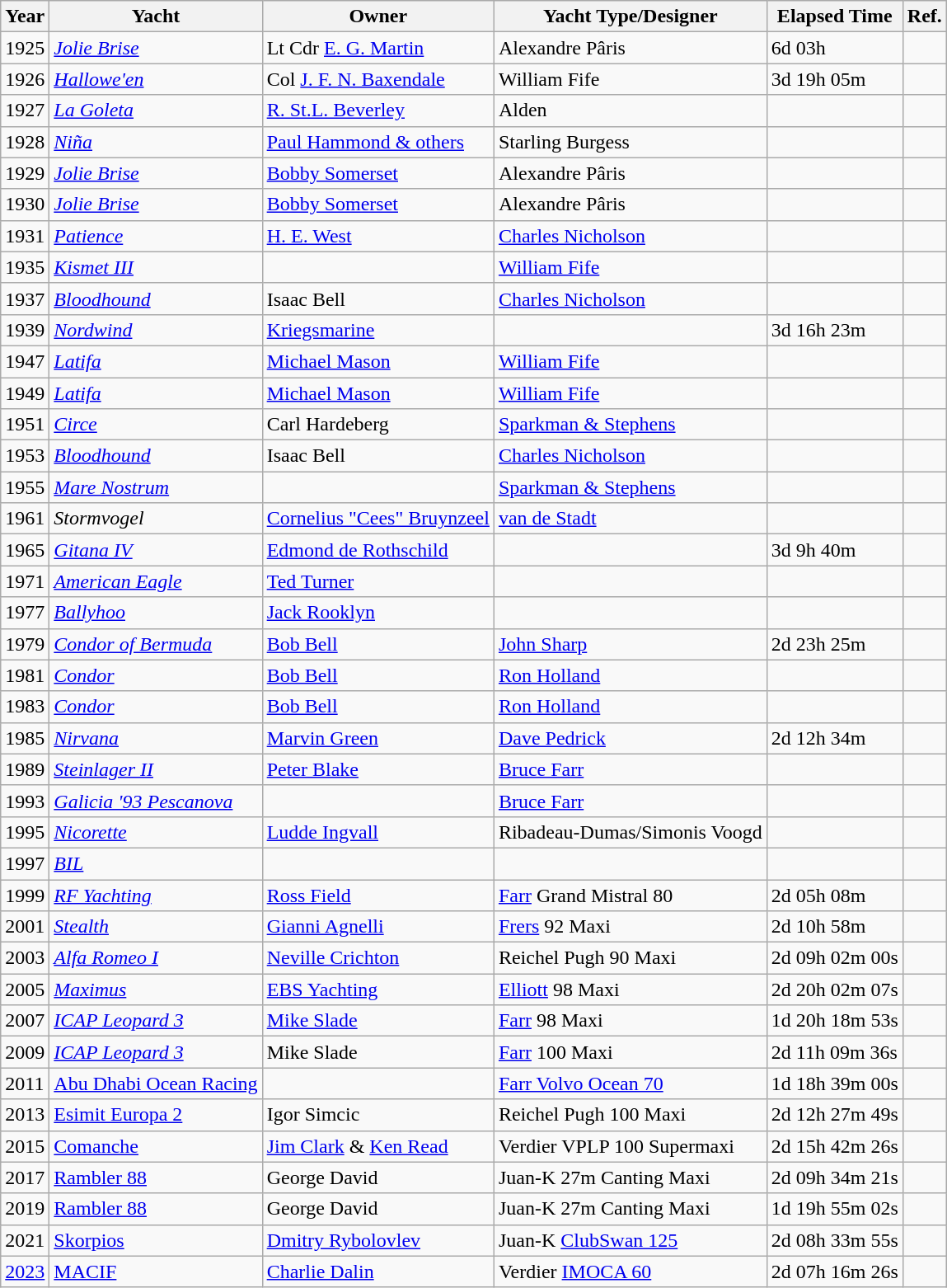<table class="wikitable sortable">
<tr>
<th>Year</th>
<th>Yacht</th>
<th>Owner</th>
<th>Yacht Type/Designer</th>
<th>Elapsed Time</th>
<th>Ref.</th>
</tr>
<tr>
<td>1925</td>
<td> <em><a href='#'>Jolie Brise</a></em></td>
<td>Lt Cdr <a href='#'>E. G. Martin</a></td>
<td>Alexandre Pâris</td>
<td>6d 03h</td>
<td></td>
</tr>
<tr>
<td>1926</td>
<td> <em><a href='#'>Hallowe'en</a></em></td>
<td>Col <a href='#'>J. F. N. Baxendale</a></td>
<td>William Fife</td>
<td>3d 19h 05m</td>
<td></td>
</tr>
<tr>
<td>1927</td>
<td> <em><a href='#'>La Goleta</a></em></td>
<td><a href='#'>R. St.L. Beverley</a></td>
<td>Alden</td>
<td></td>
<td></td>
</tr>
<tr>
<td>1928</td>
<td> <em><a href='#'>Niña</a></em></td>
<td><a href='#'>Paul Hammond & others</a></td>
<td>Starling Burgess</td>
<td></td>
<td></td>
</tr>
<tr>
<td>1929</td>
<td> <em><a href='#'>Jolie Brise</a></em></td>
<td><a href='#'>Bobby Somerset</a></td>
<td>Alexandre Pâris</td>
<td></td>
<td></td>
</tr>
<tr>
<td>1930</td>
<td> <em><a href='#'>Jolie Brise</a></em></td>
<td><a href='#'>Bobby Somerset</a></td>
<td>Alexandre Pâris</td>
<td></td>
<td></td>
</tr>
<tr>
<td>1931</td>
<td> <em><a href='#'>Patience</a></em></td>
<td><a href='#'>H. E. West</a></td>
<td><a href='#'>Charles Nicholson</a></td>
<td></td>
<td></td>
</tr>
<tr>
<td>1935</td>
<td> <em><a href='#'>Kismet III</a></em></td>
<td></td>
<td><a href='#'>William Fife</a></td>
<td></td>
<td></td>
</tr>
<tr>
<td>1937</td>
<td> <em><a href='#'>Bloodhound</a></em></td>
<td>Isaac Bell</td>
<td><a href='#'>Charles Nicholson</a></td>
<td></td>
<td></td>
</tr>
<tr>
<td>1939</td>
<td> <em><a href='#'>Nordwind</a></em></td>
<td><a href='#'>Kriegsmarine</a></td>
<td></td>
<td>3d 16h 23m</td>
<td></td>
</tr>
<tr>
<td>1947</td>
<td> <em><a href='#'>Latifa</a></em></td>
<td><a href='#'>Michael Mason</a></td>
<td><a href='#'>William Fife</a></td>
<td></td>
<td></td>
</tr>
<tr>
<td>1949</td>
<td> <em><a href='#'>Latifa</a></em></td>
<td><a href='#'>Michael Mason</a></td>
<td><a href='#'>William Fife</a></td>
<td></td>
<td></td>
</tr>
<tr>
<td>1951</td>
<td> <em><a href='#'>Circe</a></em></td>
<td>Carl Hardeberg</td>
<td><a href='#'>Sparkman & Stephens</a></td>
<td></td>
<td></td>
</tr>
<tr>
<td>1953</td>
<td> <em><a href='#'>Bloodhound</a></em></td>
<td>Isaac Bell</td>
<td><a href='#'>Charles Nicholson</a></td>
<td></td>
<td></td>
</tr>
<tr>
<td>1955</td>
<td> <em><a href='#'>Mare Nostrum</a></em></td>
<td></td>
<td><a href='#'>Sparkman & Stephens</a></td>
<td></td>
<td></td>
</tr>
<tr>
<td>1961</td>
<td> <em>Stormvogel</em></td>
<td><a href='#'>Cornelius "Cees" Bruynzeel</a></td>
<td><a href='#'>van de Stadt</a></td>
<td></td>
<td></td>
</tr>
<tr>
<td>1965</td>
<td> <em><a href='#'>Gitana IV</a></em></td>
<td><a href='#'>Edmond de Rothschild</a></td>
<td></td>
<td>3d 9h 40m</td>
<td></td>
</tr>
<tr>
<td>1971</td>
<td> <em><a href='#'>American Eagle</a></em></td>
<td><a href='#'>Ted Turner</a></td>
<td></td>
<td></td>
<td></td>
</tr>
<tr>
<td>1977</td>
<td> <em><a href='#'>Ballyhoo</a></em></td>
<td><a href='#'>Jack Rooklyn</a></td>
<td></td>
<td></td>
<td></td>
</tr>
<tr>
<td>1979</td>
<td> <em><a href='#'>Condor of Bermuda</a></em></td>
<td><a href='#'>Bob Bell</a></td>
<td><a href='#'>John Sharp</a></td>
<td>2d 23h 25m</td>
<td></td>
</tr>
<tr>
<td>1981</td>
<td> <em><a href='#'>Condor</a></em></td>
<td><a href='#'>Bob Bell</a></td>
<td><a href='#'>Ron Holland</a></td>
<td></td>
<td></td>
</tr>
<tr>
<td>1983</td>
<td> <em><a href='#'>Condor</a></em></td>
<td><a href='#'>Bob Bell</a></td>
<td><a href='#'>Ron Holland</a></td>
<td></td>
<td></td>
</tr>
<tr>
<td>1985</td>
<td> <em><a href='#'>Nirvana</a></em></td>
<td><a href='#'>Marvin Green</a></td>
<td><a href='#'>Dave Pedrick</a></td>
<td>2d 12h 34m</td>
<td></td>
</tr>
<tr>
<td>1989</td>
<td> <em><a href='#'>Steinlager II</a></em></td>
<td><a href='#'>Peter Blake</a></td>
<td><a href='#'>Bruce Farr</a></td>
<td></td>
<td></td>
</tr>
<tr>
<td>1993</td>
<td> <em><a href='#'>Galicia '93 Pescanova</a></em></td>
<td></td>
<td><a href='#'>Bruce Farr</a></td>
<td></td>
<td></td>
</tr>
<tr>
<td>1995</td>
<td> <em><a href='#'>Nicorette</a></em></td>
<td><a href='#'>Ludde Ingvall</a></td>
<td>Ribadeau-Dumas/Simonis Voogd</td>
<td></td>
<td></td>
</tr>
<tr>
<td>1997</td>
<td> <em><a href='#'>BIL</a></em></td>
<td></td>
<td></td>
<td></td>
<td></td>
</tr>
<tr>
<td>1999</td>
<td> <em><a href='#'>RF Yachting</a></em></td>
<td><a href='#'>Ross Field</a></td>
<td><a href='#'>Farr</a> Grand Mistral 80</td>
<td>2d 05h 08m</td>
<td></td>
</tr>
<tr>
<td>2001</td>
<td> <em><a href='#'>Stealth</a></em></td>
<td><a href='#'>Gianni Agnelli</a></td>
<td><a href='#'>Frers</a> 92 Maxi</td>
<td>2d 10h 58m</td>
<td></td>
</tr>
<tr>
<td>2003</td>
<td> <em><a href='#'>Alfa Romeo I</a></em></td>
<td><a href='#'>Neville Crichton</a></td>
<td>Reichel Pugh 90 Maxi</td>
<td>2d 09h 02m 00s</td>
<td></td>
</tr>
<tr>
<td>2005</td>
<td> <em><a href='#'>Maximus</a></em></td>
<td><a href='#'>EBS Yachting</a></td>
<td><a href='#'>Elliott</a> 98 Maxi</td>
<td>2d 20h 02m 07s</td>
<td></td>
</tr>
<tr>
<td>2007</td>
<td> <em><a href='#'>ICAP Leopard 3</a></em></td>
<td><a href='#'>Mike Slade</a></td>
<td><a href='#'>Farr</a> 98 Maxi</td>
<td>1d 20h 18m 53s</td>
<td></td>
</tr>
<tr>
<td>2009</td>
<td> <em><a href='#'>ICAP Leopard 3</a></em></td>
<td>Mike Slade</td>
<td><a href='#'>Farr</a> 100 Maxi</td>
<td>2d 11h 09m 36s</td>
<td></td>
</tr>
<tr>
<td>2011</td>
<td> <a href='#'>Abu Dhabi Ocean Racing</a></td>
<td></td>
<td><a href='#'>Farr Volvo Ocean 70</a></td>
<td>1d 18h 39m 00s</td>
<td></td>
</tr>
<tr>
<td>2013</td>
<td> <a href='#'>Esimit Europa 2</a></td>
<td>Igor Simcic</td>
<td>Reichel Pugh 100 Maxi</td>
<td>2d 12h 27m 49s</td>
<td></td>
</tr>
<tr>
<td>2015</td>
<td> <a href='#'>Comanche</a></td>
<td><a href='#'>Jim Clark</a> & <a href='#'>Ken Read</a></td>
<td>Verdier VPLP 100 Supermaxi</td>
<td>2d 15h 42m 26s</td>
<td></td>
</tr>
<tr>
<td>2017</td>
<td> <a href='#'>Rambler 88</a></td>
<td>George David</td>
<td>Juan-K 27m Canting Maxi</td>
<td>2d 09h 34m 21s</td>
<td></td>
</tr>
<tr>
<td>2019</td>
<td> <a href='#'>Rambler 88</a></td>
<td>George David</td>
<td>Juan-K 27m Canting Maxi</td>
<td>1d 19h 55m 02s</td>
<td></td>
</tr>
<tr>
<td>2021</td>
<td> <a href='#'>Skorpios</a></td>
<td><a href='#'>Dmitry Rybolovlev</a></td>
<td>Juan-K <a href='#'>ClubSwan 125</a></td>
<td>2d 08h 33m 55s</td>
<td></td>
</tr>
<tr>
<td><a href='#'>2023</a></td>
<td> <a href='#'>MACIF</a></td>
<td><a href='#'>Charlie Dalin</a></td>
<td>Verdier <a href='#'>IMOCA 60</a></td>
<td>2d  07h 16m 26s</td>
<td></td>
</tr>
</table>
